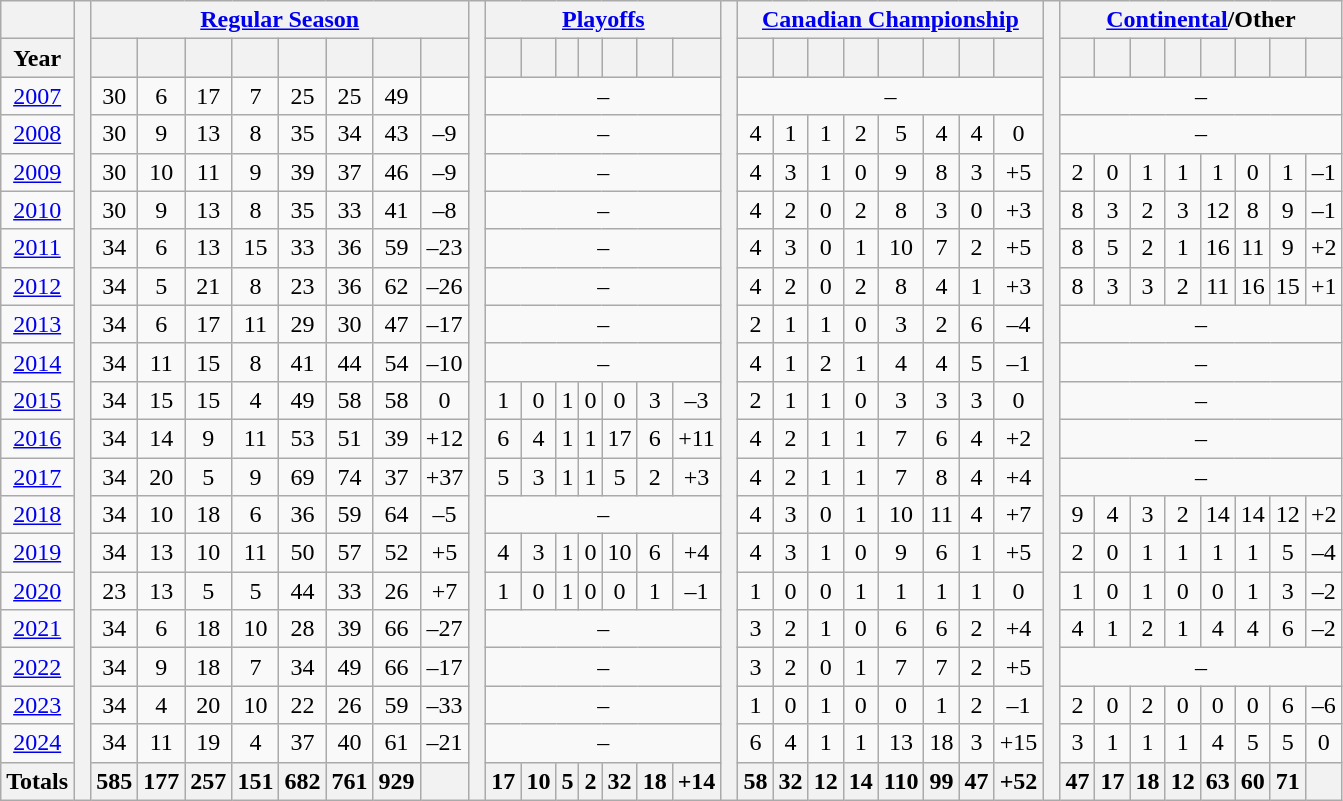<table class="wikitable">
<tr>
<th bgcolor="#ffffff"> </th>
<th rowspan="99" bgcolor="#ffffff"> </th>
<th colspan="8"><a href='#'>Regular Season</a></th>
<th rowspan="99" bgcolor="#ffffff"> </th>
<th colspan="7"><a href='#'>Playoffs</a></th>
<th rowspan="99" bgcolor="#ffffff"> </th>
<th colspan="8"><a href='#'>Canadian Championship</a></th>
<th rowspan="99" bgcolor="#ffffff"> </th>
<th colspan="8"><a href='#'>Continental</a>/Other</th>
</tr>
<tr bgcolor="#e0e0e0">
<th>Year</th>
<th></th>
<th></th>
<th></th>
<th></th>
<th></th>
<th></th>
<th></th>
<th></th>
<th></th>
<th></th>
<th></th>
<th></th>
<th></th>
<th></th>
<th></th>
<th></th>
<th></th>
<th></th>
<th></th>
<th></th>
<th></th>
<th></th>
<th></th>
<th></th>
<th></th>
<th></th>
<th></th>
<th></th>
<th></th>
<th></th>
<th></th>
</tr>
<tr align="center">
<td><a href='#'>2007</a></td>
<td>30</td>
<td>6</td>
<td>17</td>
<td>7</td>
<td>25</td>
<td>25</td>
<td>49</td>
<td></td>
<td colspan="7">–</td>
<td colspan="8">–</td>
<td colspan="8">–</td>
</tr>
<tr align="center">
<td><a href='#'>2008</a></td>
<td>30</td>
<td>9</td>
<td>13</td>
<td>8</td>
<td>35</td>
<td>34</td>
<td>43</td>
<td>–9</td>
<td colspan="7">–</td>
<td>4</td>
<td>1</td>
<td>1</td>
<td>2</td>
<td>5</td>
<td>4</td>
<td>4</td>
<td>0</td>
<td colspan="8">–</td>
</tr>
<tr align="center">
<td><a href='#'>2009</a></td>
<td>30</td>
<td>10</td>
<td>11</td>
<td>9</td>
<td>39</td>
<td>37</td>
<td>46</td>
<td>–9</td>
<td colspan="7">–</td>
<td>4</td>
<td>3</td>
<td>1</td>
<td>0</td>
<td>9</td>
<td>8</td>
<td>3</td>
<td>+5</td>
<td>2</td>
<td>0</td>
<td>1</td>
<td>1</td>
<td>1</td>
<td>0</td>
<td>1</td>
<td>–1</td>
</tr>
<tr align="center">
<td><a href='#'>2010</a></td>
<td>30</td>
<td>9</td>
<td>13</td>
<td>8</td>
<td>35</td>
<td>33</td>
<td>41</td>
<td>–8</td>
<td colspan="7">–</td>
<td>4</td>
<td>2</td>
<td>0</td>
<td>2</td>
<td>8</td>
<td>3</td>
<td>0</td>
<td>+3</td>
<td>8</td>
<td>3</td>
<td>2</td>
<td>3</td>
<td>12</td>
<td>8</td>
<td>9</td>
<td>–1</td>
</tr>
<tr align="center">
<td><a href='#'>2011</a></td>
<td>34</td>
<td>6</td>
<td>13</td>
<td>15</td>
<td>33</td>
<td>36</td>
<td>59</td>
<td>–23</td>
<td colspan="7">–</td>
<td>4</td>
<td>3</td>
<td>0</td>
<td>1</td>
<td>10</td>
<td>7</td>
<td>2</td>
<td>+5</td>
<td>8</td>
<td>5</td>
<td>2</td>
<td>1</td>
<td>16</td>
<td>11</td>
<td>9</td>
<td>+2</td>
</tr>
<tr align="center">
<td><a href='#'>2012</a></td>
<td>34</td>
<td>5</td>
<td>21</td>
<td>8</td>
<td>23</td>
<td>36</td>
<td>62</td>
<td>–26</td>
<td colspan="7">–</td>
<td>4</td>
<td>2</td>
<td>0</td>
<td>2</td>
<td>8</td>
<td>4</td>
<td>1</td>
<td>+3</td>
<td>8</td>
<td>3</td>
<td>3</td>
<td>2</td>
<td>11</td>
<td>16</td>
<td>15</td>
<td>+1</td>
</tr>
<tr align="center">
<td><a href='#'>2013</a></td>
<td>34</td>
<td>6</td>
<td>17</td>
<td>11</td>
<td>29</td>
<td>30</td>
<td>47</td>
<td>–17</td>
<td colspan="7">–</td>
<td>2</td>
<td>1</td>
<td>1</td>
<td>0</td>
<td>3</td>
<td>2</td>
<td>6</td>
<td>–4</td>
<td colspan="8">–</td>
</tr>
<tr align="center">
<td><a href='#'>2014</a></td>
<td>34</td>
<td>11</td>
<td>15</td>
<td>8</td>
<td>41</td>
<td>44</td>
<td>54</td>
<td>–10</td>
<td colspan="7">–</td>
<td>4</td>
<td>1</td>
<td>2</td>
<td>1</td>
<td>4</td>
<td>4</td>
<td>5</td>
<td>–1</td>
<td colspan="8">–</td>
</tr>
<tr align="center">
<td><a href='#'>2015</a></td>
<td>34</td>
<td>15</td>
<td>15</td>
<td>4</td>
<td>49</td>
<td>58</td>
<td>58</td>
<td>0</td>
<td>1</td>
<td>0</td>
<td>1</td>
<td>0</td>
<td>0</td>
<td>3</td>
<td>–3</td>
<td>2</td>
<td>1</td>
<td>1</td>
<td>0</td>
<td>3</td>
<td>3</td>
<td>3</td>
<td>0</td>
<td colspan="8">–</td>
</tr>
<tr align="center">
<td><a href='#'>2016</a></td>
<td>34</td>
<td>14</td>
<td>9</td>
<td>11</td>
<td>53</td>
<td>51</td>
<td>39</td>
<td>+12</td>
<td>6</td>
<td>4</td>
<td>1</td>
<td>1</td>
<td>17</td>
<td>6</td>
<td>+11</td>
<td>4</td>
<td>2</td>
<td>1</td>
<td>1</td>
<td>7</td>
<td>6</td>
<td>4</td>
<td>+2</td>
<td colspan="8">–</td>
</tr>
<tr align="center">
<td><a href='#'>2017</a></td>
<td>34</td>
<td>20</td>
<td>5</td>
<td>9</td>
<td>69</td>
<td>74</td>
<td>37</td>
<td>+37</td>
<td>5</td>
<td>3</td>
<td>1</td>
<td>1</td>
<td>5</td>
<td>2</td>
<td>+3</td>
<td>4</td>
<td>2</td>
<td>1</td>
<td>1</td>
<td>7</td>
<td>8</td>
<td>4</td>
<td>+4</td>
<td colspan="8">–</td>
</tr>
<tr align="center">
<td><a href='#'>2018</a></td>
<td>34</td>
<td>10</td>
<td>18</td>
<td>6</td>
<td>36</td>
<td>59</td>
<td>64</td>
<td>–5</td>
<td colspan="7">–</td>
<td>4</td>
<td>3</td>
<td>0</td>
<td>1</td>
<td>10</td>
<td>11</td>
<td>4</td>
<td>+7</td>
<td>9</td>
<td>4</td>
<td>3</td>
<td>2</td>
<td>14</td>
<td>14</td>
<td>12</td>
<td>+2</td>
</tr>
<tr align="center">
<td><a href='#'>2019</a></td>
<td>34</td>
<td>13</td>
<td>10</td>
<td>11</td>
<td>50</td>
<td>57</td>
<td>52</td>
<td>+5</td>
<td>4</td>
<td>3</td>
<td>1</td>
<td>0</td>
<td>10</td>
<td>6</td>
<td>+4</td>
<td>4</td>
<td>3</td>
<td>1</td>
<td>0</td>
<td>9</td>
<td>6</td>
<td>1</td>
<td>+5</td>
<td>2</td>
<td>0</td>
<td>1</td>
<td>1</td>
<td>1</td>
<td>1</td>
<td>5</td>
<td>–4</td>
</tr>
<tr align="center">
<td><a href='#'>2020</a></td>
<td>23</td>
<td>13</td>
<td>5</td>
<td>5</td>
<td>44</td>
<td>33</td>
<td>26</td>
<td>+7</td>
<td>1</td>
<td>0</td>
<td>1</td>
<td>0</td>
<td>0</td>
<td>1</td>
<td>–1</td>
<td>1</td>
<td>0</td>
<td>0</td>
<td>1</td>
<td>1</td>
<td>1</td>
<td>1</td>
<td>0</td>
<td>1</td>
<td>0</td>
<td>1</td>
<td>0</td>
<td>0</td>
<td>1</td>
<td>3</td>
<td>–2</td>
</tr>
<tr align="center">
<td><a href='#'>2021</a></td>
<td>34</td>
<td>6</td>
<td>18</td>
<td>10</td>
<td>28</td>
<td>39</td>
<td>66</td>
<td>–27</td>
<td colspan="7">–</td>
<td>3</td>
<td>2</td>
<td>1</td>
<td>0</td>
<td>6</td>
<td>6</td>
<td>2</td>
<td>+4</td>
<td>4</td>
<td>1</td>
<td>2</td>
<td>1</td>
<td>4</td>
<td>4</td>
<td>6</td>
<td>–2</td>
</tr>
<tr align="center">
<td><a href='#'>2022</a></td>
<td>34</td>
<td>9</td>
<td>18</td>
<td>7</td>
<td>34</td>
<td>49</td>
<td>66</td>
<td>–17</td>
<td colspan="7">–</td>
<td>3</td>
<td>2</td>
<td>0</td>
<td>1</td>
<td>7</td>
<td>7</td>
<td>2</td>
<td>+5</td>
<td colspan="8">–</td>
</tr>
<tr align="center">
<td><a href='#'>2023</a></td>
<td>34</td>
<td>4</td>
<td>20</td>
<td>10</td>
<td>22</td>
<td>26</td>
<td>59</td>
<td>–33</td>
<td colspan="7">–</td>
<td>1</td>
<td>0</td>
<td>1</td>
<td>0</td>
<td>0</td>
<td>1</td>
<td>2</td>
<td>–1</td>
<td>2</td>
<td>0</td>
<td>2</td>
<td>0</td>
<td>0</td>
<td>0</td>
<td>6</td>
<td>–6</td>
</tr>
<tr align="center">
<td><a href='#'>2024</a></td>
<td>34</td>
<td>11</td>
<td>19</td>
<td>4</td>
<td>37</td>
<td>40</td>
<td>61</td>
<td>–21</td>
<td colspan="7">–</td>
<td>6</td>
<td>4</td>
<td>1</td>
<td>1</td>
<td>13</td>
<td>18</td>
<td>3</td>
<td>+15</td>
<td>3</td>
<td>1</td>
<td>1</td>
<td>1</td>
<td>4</td>
<td>5</td>
<td>5</td>
<td>0</td>
</tr>
<tr align="center">
<th>Totals</th>
<th><strong>585</strong></th>
<th><strong>177</strong></th>
<th><strong>257</strong></th>
<th><strong>151</strong></th>
<th><strong>682</strong></th>
<th><strong>761</strong></th>
<th><strong>929</strong></th>
<th><strong></strong></th>
<th><strong>17</strong></th>
<th><strong>10</strong></th>
<th><strong>5</strong></th>
<th><strong>2</strong></th>
<th><strong>32</strong></th>
<th><strong>18</strong></th>
<th><strong>+14</strong></th>
<th><strong>58</strong></th>
<th><strong>32</strong></th>
<th><strong>12</strong></th>
<th><strong>14</strong></th>
<th><strong>110</strong></th>
<th><strong>99</strong></th>
<th><strong>47</strong></th>
<th><strong>+52</strong></th>
<th><strong>47</strong></th>
<th><strong>17</strong></th>
<th><strong>18</strong></th>
<th><strong>12</strong></th>
<th><strong>63</strong></th>
<th><strong>60</strong></th>
<th><strong>71</strong></th>
<th><strong></strong></th>
</tr>
</table>
